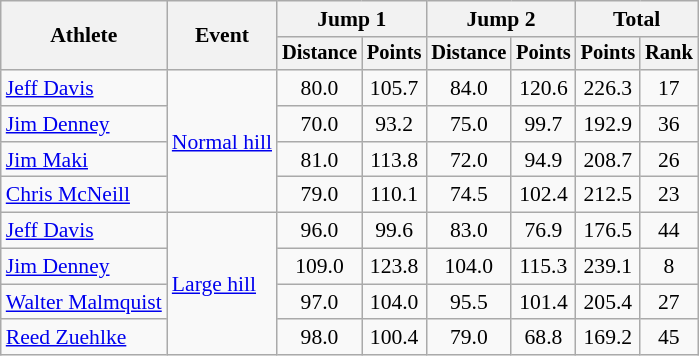<table class=wikitable style=font-size:90%;text-align:center>
<tr>
<th rowspan=2>Athlete</th>
<th rowspan=2>Event</th>
<th colspan=2>Jump 1</th>
<th colspan=2>Jump 2</th>
<th colspan=2>Total</th>
</tr>
<tr style=font-size:95%>
<th>Distance</th>
<th>Points</th>
<th>Distance</th>
<th>Points</th>
<th>Points</th>
<th>Rank</th>
</tr>
<tr>
<td align=left><a href='#'>Jeff Davis</a></td>
<td align=left rowspan=4><a href='#'>Normal hill</a></td>
<td>80.0</td>
<td>105.7</td>
<td>84.0</td>
<td>120.6</td>
<td>226.3</td>
<td>17</td>
</tr>
<tr>
<td align=left><a href='#'>Jim Denney</a></td>
<td>70.0</td>
<td>93.2</td>
<td>75.0</td>
<td>99.7</td>
<td>192.9</td>
<td>36</td>
</tr>
<tr>
<td align=left><a href='#'>Jim Maki</a></td>
<td>81.0</td>
<td>113.8</td>
<td>72.0</td>
<td>94.9</td>
<td>208.7</td>
<td>26</td>
</tr>
<tr>
<td align=left><a href='#'>Chris McNeill</a></td>
<td>79.0</td>
<td>110.1</td>
<td>74.5</td>
<td>102.4</td>
<td>212.5</td>
<td>23</td>
</tr>
<tr>
<td align=left><a href='#'>Jeff Davis</a></td>
<td align=left rowspan=4><a href='#'>Large hill</a></td>
<td>96.0</td>
<td>99.6</td>
<td>83.0</td>
<td>76.9</td>
<td>176.5</td>
<td>44</td>
</tr>
<tr>
<td align=left><a href='#'>Jim Denney</a></td>
<td>109.0</td>
<td>123.8</td>
<td>104.0</td>
<td>115.3</td>
<td>239.1</td>
<td>8</td>
</tr>
<tr>
<td align=left><a href='#'>Walter Malmquist</a></td>
<td>97.0</td>
<td>104.0</td>
<td>95.5</td>
<td>101.4</td>
<td>205.4</td>
<td>27</td>
</tr>
<tr>
<td align=left><a href='#'>Reed Zuehlke</a></td>
<td>98.0</td>
<td>100.4</td>
<td>79.0</td>
<td>68.8</td>
<td>169.2</td>
<td>45</td>
</tr>
</table>
